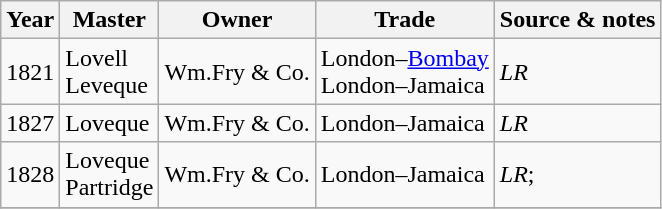<table class="sortable wikitable">
<tr>
<th>Year</th>
<th>Master</th>
<th>Owner</th>
<th>Trade</th>
<th>Source & notes</th>
</tr>
<tr>
<td>1821</td>
<td>Lovell<br>Leveque</td>
<td>Wm.Fry & Co.</td>
<td>London–<a href='#'>Bombay</a><br>London–Jamaica</td>
<td><em>LR</em></td>
</tr>
<tr>
<td>1827</td>
<td>Loveque</td>
<td>Wm.Fry & Co.</td>
<td>London–Jamaica</td>
<td><em>LR</em></td>
</tr>
<tr>
<td>1828</td>
<td>Loveque<br>Partridge</td>
<td>Wm.Fry & Co.</td>
<td>London–Jamaica</td>
<td><em>LR</em>;</td>
</tr>
<tr>
</tr>
</table>
